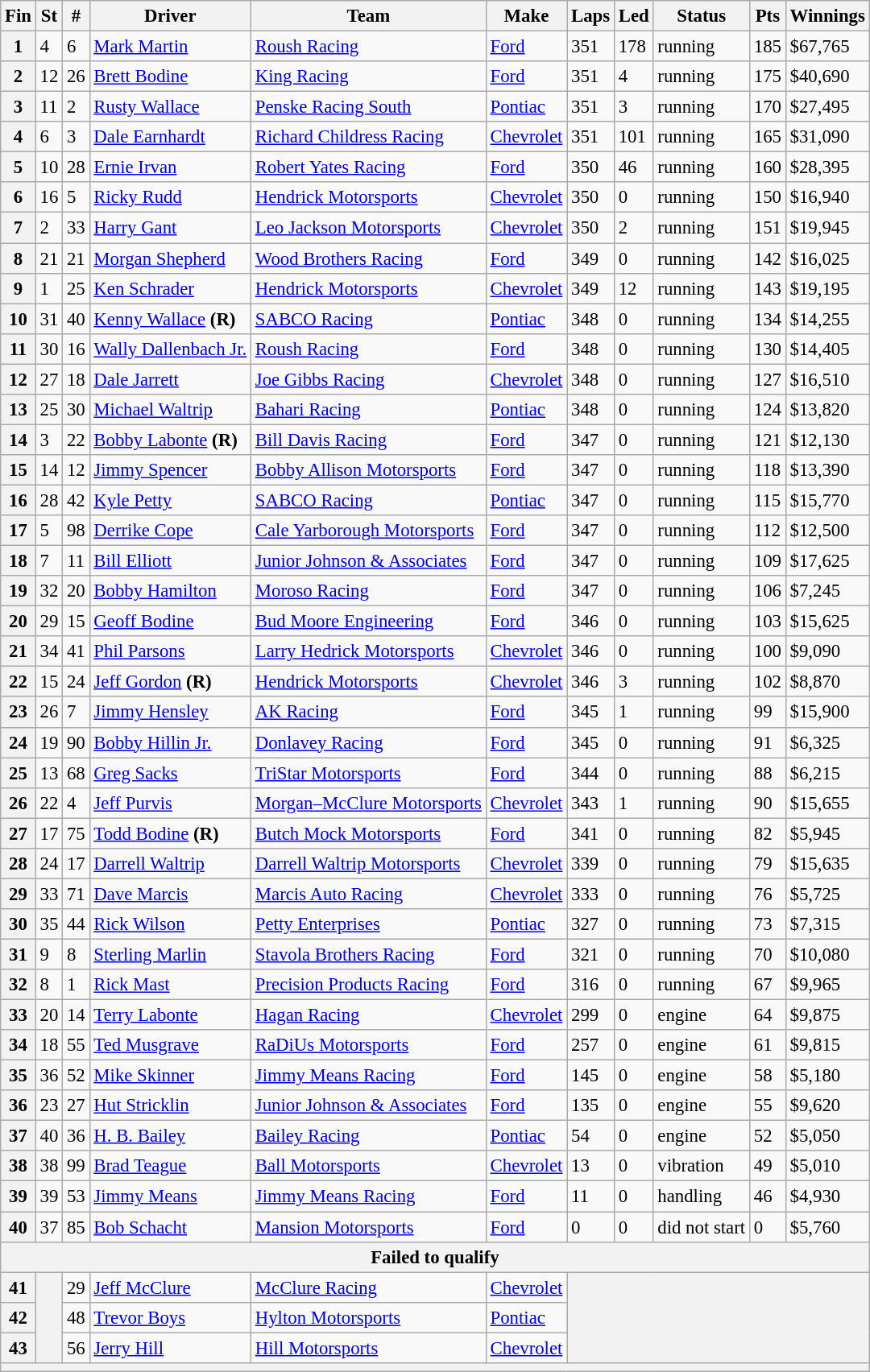<table class="wikitable" style="font-size:95%">
<tr>
<th>Fin</th>
<th>St</th>
<th>#</th>
<th>Driver</th>
<th>Team</th>
<th>Make</th>
<th>Laps</th>
<th>Led</th>
<th>Status</th>
<th>Pts</th>
<th>Winnings</th>
</tr>
<tr>
<th>1</th>
<td>4</td>
<td>6</td>
<td><a href='#'>Mark Martin</a></td>
<td><a href='#'>Roush Racing</a></td>
<td><a href='#'>Ford</a></td>
<td>351</td>
<td>178</td>
<td>running</td>
<td>185</td>
<td>$67,765</td>
</tr>
<tr>
<th>2</th>
<td>12</td>
<td>26</td>
<td><a href='#'>Brett Bodine</a></td>
<td><a href='#'>King Racing</a></td>
<td><a href='#'>Ford</a></td>
<td>351</td>
<td>4</td>
<td>running</td>
<td>175</td>
<td>$40,690</td>
</tr>
<tr>
<th>3</th>
<td>11</td>
<td>2</td>
<td><a href='#'>Rusty Wallace</a></td>
<td><a href='#'>Penske Racing South</a></td>
<td><a href='#'>Pontiac</a></td>
<td>351</td>
<td>3</td>
<td>running</td>
<td>170</td>
<td>$27,495</td>
</tr>
<tr>
<th>4</th>
<td>6</td>
<td>3</td>
<td><a href='#'>Dale Earnhardt</a></td>
<td><a href='#'>Richard Childress Racing</a></td>
<td><a href='#'>Chevrolet</a></td>
<td>351</td>
<td>101</td>
<td>running</td>
<td>165</td>
<td>$31,090</td>
</tr>
<tr>
<th>5</th>
<td>10</td>
<td>28</td>
<td><a href='#'>Ernie Irvan</a></td>
<td><a href='#'>Robert Yates Racing</a></td>
<td><a href='#'>Ford</a></td>
<td>350</td>
<td>46</td>
<td>running</td>
<td>160</td>
<td>$28,395</td>
</tr>
<tr>
<th>6</th>
<td>16</td>
<td>5</td>
<td><a href='#'>Ricky Rudd</a></td>
<td><a href='#'>Hendrick Motorsports</a></td>
<td><a href='#'>Chevrolet</a></td>
<td>350</td>
<td>0</td>
<td>running</td>
<td>150</td>
<td>$16,940</td>
</tr>
<tr>
<th>7</th>
<td>2</td>
<td>33</td>
<td><a href='#'>Harry Gant</a></td>
<td><a href='#'>Leo Jackson Motorsports</a></td>
<td><a href='#'>Chevrolet</a></td>
<td>350</td>
<td>2</td>
<td>running</td>
<td>151</td>
<td>$19,945</td>
</tr>
<tr>
<th>8</th>
<td>21</td>
<td>21</td>
<td><a href='#'>Morgan Shepherd</a></td>
<td><a href='#'>Wood Brothers Racing</a></td>
<td><a href='#'>Ford</a></td>
<td>349</td>
<td>0</td>
<td>running</td>
<td>142</td>
<td>$16,025</td>
</tr>
<tr>
<th>9</th>
<td>1</td>
<td>25</td>
<td><a href='#'>Ken Schrader</a></td>
<td><a href='#'>Hendrick Motorsports</a></td>
<td><a href='#'>Chevrolet</a></td>
<td>349</td>
<td>12</td>
<td>running</td>
<td>143</td>
<td>$19,195</td>
</tr>
<tr>
<th>10</th>
<td>31</td>
<td>40</td>
<td><a href='#'>Kenny Wallace</a> <strong>(R)</strong></td>
<td><a href='#'>SABCO Racing</a></td>
<td><a href='#'>Pontiac</a></td>
<td>348</td>
<td>0</td>
<td>running</td>
<td>134</td>
<td>$14,255</td>
</tr>
<tr>
<th>11</th>
<td>30</td>
<td>16</td>
<td><a href='#'>Wally Dallenbach Jr.</a></td>
<td><a href='#'>Roush Racing</a></td>
<td><a href='#'>Ford</a></td>
<td>348</td>
<td>0</td>
<td>running</td>
<td>130</td>
<td>$14,405</td>
</tr>
<tr>
<th>12</th>
<td>27</td>
<td>18</td>
<td><a href='#'>Dale Jarrett</a></td>
<td><a href='#'>Joe Gibbs Racing</a></td>
<td><a href='#'>Chevrolet</a></td>
<td>348</td>
<td>0</td>
<td>running</td>
<td>127</td>
<td>$16,510</td>
</tr>
<tr>
<th>13</th>
<td>25</td>
<td>30</td>
<td><a href='#'>Michael Waltrip</a></td>
<td><a href='#'>Bahari Racing</a></td>
<td><a href='#'>Pontiac</a></td>
<td>348</td>
<td>0</td>
<td>running</td>
<td>124</td>
<td>$13,820</td>
</tr>
<tr>
<th>14</th>
<td>3</td>
<td>22</td>
<td><a href='#'>Bobby Labonte</a> <strong>(R)</strong></td>
<td><a href='#'>Bill Davis Racing</a></td>
<td><a href='#'>Ford</a></td>
<td>347</td>
<td>0</td>
<td>running</td>
<td>121</td>
<td>$12,130</td>
</tr>
<tr>
<th>15</th>
<td>14</td>
<td>12</td>
<td><a href='#'>Jimmy Spencer</a></td>
<td><a href='#'>Bobby Allison Motorsports</a></td>
<td><a href='#'>Ford</a></td>
<td>347</td>
<td>0</td>
<td>running</td>
<td>118</td>
<td>$13,390</td>
</tr>
<tr>
<th>16</th>
<td>28</td>
<td>42</td>
<td><a href='#'>Kyle Petty</a></td>
<td><a href='#'>SABCO Racing</a></td>
<td><a href='#'>Pontiac</a></td>
<td>347</td>
<td>0</td>
<td>running</td>
<td>115</td>
<td>$15,770</td>
</tr>
<tr>
<th>17</th>
<td>5</td>
<td>98</td>
<td><a href='#'>Derrike Cope</a></td>
<td><a href='#'>Cale Yarborough Motorsports</a></td>
<td><a href='#'>Ford</a></td>
<td>347</td>
<td>0</td>
<td>running</td>
<td>112</td>
<td>$12,500</td>
</tr>
<tr>
<th>18</th>
<td>7</td>
<td>11</td>
<td><a href='#'>Bill Elliott</a></td>
<td><a href='#'>Junior Johnson & Associates</a></td>
<td><a href='#'>Ford</a></td>
<td>347</td>
<td>0</td>
<td>running</td>
<td>109</td>
<td>$17,625</td>
</tr>
<tr>
<th>19</th>
<td>32</td>
<td>20</td>
<td><a href='#'>Bobby Hamilton</a></td>
<td><a href='#'>Moroso Racing</a></td>
<td><a href='#'>Ford</a></td>
<td>347</td>
<td>0</td>
<td>running</td>
<td>106</td>
<td>$7,245</td>
</tr>
<tr>
<th>20</th>
<td>29</td>
<td>15</td>
<td><a href='#'>Geoff Bodine</a></td>
<td><a href='#'>Bud Moore Engineering</a></td>
<td><a href='#'>Ford</a></td>
<td>346</td>
<td>0</td>
<td>running</td>
<td>103</td>
<td>$15,625</td>
</tr>
<tr>
<th>21</th>
<td>34</td>
<td>41</td>
<td><a href='#'>Phil Parsons</a></td>
<td><a href='#'>Larry Hedrick Motorsports</a></td>
<td><a href='#'>Chevrolet</a></td>
<td>346</td>
<td>0</td>
<td>running</td>
<td>100</td>
<td>$9,090</td>
</tr>
<tr>
<th>22</th>
<td>15</td>
<td>24</td>
<td><a href='#'>Jeff Gordon</a> <strong>(R)</strong></td>
<td><a href='#'>Hendrick Motorsports</a></td>
<td><a href='#'>Chevrolet</a></td>
<td>346</td>
<td>3</td>
<td>running</td>
<td>102</td>
<td>$8,870</td>
</tr>
<tr>
<th>23</th>
<td>26</td>
<td>7</td>
<td><a href='#'>Jimmy Hensley</a></td>
<td><a href='#'>AK Racing</a></td>
<td><a href='#'>Ford</a></td>
<td>345</td>
<td>1</td>
<td>running</td>
<td>99</td>
<td>$15,900</td>
</tr>
<tr>
<th>24</th>
<td>19</td>
<td>90</td>
<td><a href='#'>Bobby Hillin Jr.</a></td>
<td><a href='#'>Donlavey Racing</a></td>
<td><a href='#'>Ford</a></td>
<td>345</td>
<td>0</td>
<td>running</td>
<td>91</td>
<td>$6,325</td>
</tr>
<tr>
<th>25</th>
<td>13</td>
<td>68</td>
<td><a href='#'>Greg Sacks</a></td>
<td><a href='#'>TriStar Motorsports</a></td>
<td><a href='#'>Ford</a></td>
<td>344</td>
<td>0</td>
<td>running</td>
<td>88</td>
<td>$6,215</td>
</tr>
<tr>
<th>26</th>
<td>22</td>
<td>4</td>
<td><a href='#'>Jeff Purvis</a></td>
<td><a href='#'>Morgan–McClure Motorsports</a></td>
<td><a href='#'>Chevrolet</a></td>
<td>343</td>
<td>1</td>
<td>running</td>
<td>90</td>
<td>$15,655</td>
</tr>
<tr>
<th>27</th>
<td>17</td>
<td>75</td>
<td><a href='#'>Todd Bodine</a> <strong>(R)</strong></td>
<td><a href='#'>Butch Mock Motorsports</a></td>
<td><a href='#'>Ford</a></td>
<td>341</td>
<td>0</td>
<td>running</td>
<td>82</td>
<td>$5,945</td>
</tr>
<tr>
<th>28</th>
<td>24</td>
<td>17</td>
<td><a href='#'>Darrell Waltrip</a></td>
<td><a href='#'>Darrell Waltrip Motorsports</a></td>
<td><a href='#'>Chevrolet</a></td>
<td>339</td>
<td>0</td>
<td>running</td>
<td>79</td>
<td>$15,635</td>
</tr>
<tr>
<th>29</th>
<td>33</td>
<td>71</td>
<td><a href='#'>Dave Marcis</a></td>
<td><a href='#'>Marcis Auto Racing</a></td>
<td><a href='#'>Chevrolet</a></td>
<td>333</td>
<td>0</td>
<td>running</td>
<td>76</td>
<td>$5,725</td>
</tr>
<tr>
<th>30</th>
<td>35</td>
<td>44</td>
<td><a href='#'>Rick Wilson</a></td>
<td><a href='#'>Petty Enterprises</a></td>
<td><a href='#'>Pontiac</a></td>
<td>327</td>
<td>0</td>
<td>running</td>
<td>73</td>
<td>$7,315</td>
</tr>
<tr>
<th>31</th>
<td>9</td>
<td>8</td>
<td><a href='#'>Sterling Marlin</a></td>
<td><a href='#'>Stavola Brothers Racing</a></td>
<td><a href='#'>Ford</a></td>
<td>321</td>
<td>0</td>
<td>running</td>
<td>70</td>
<td>$10,080</td>
</tr>
<tr>
<th>32</th>
<td>8</td>
<td>1</td>
<td><a href='#'>Rick Mast</a></td>
<td><a href='#'>Precision Products Racing</a></td>
<td><a href='#'>Ford</a></td>
<td>316</td>
<td>0</td>
<td>running</td>
<td>67</td>
<td>$9,965</td>
</tr>
<tr>
<th>33</th>
<td>20</td>
<td>14</td>
<td><a href='#'>Terry Labonte</a></td>
<td><a href='#'>Hagan Racing</a></td>
<td><a href='#'>Chevrolet</a></td>
<td>299</td>
<td>0</td>
<td>engine</td>
<td>64</td>
<td>$9,875</td>
</tr>
<tr>
<th>34</th>
<td>18</td>
<td>55</td>
<td><a href='#'>Ted Musgrave</a></td>
<td><a href='#'>RaDiUs Motorsports</a></td>
<td><a href='#'>Ford</a></td>
<td>257</td>
<td>0</td>
<td>engine</td>
<td>61</td>
<td>$9,815</td>
</tr>
<tr>
<th>35</th>
<td>36</td>
<td>52</td>
<td><a href='#'>Mike Skinner</a></td>
<td><a href='#'>Jimmy Means Racing</a></td>
<td><a href='#'>Ford</a></td>
<td>145</td>
<td>0</td>
<td>engine</td>
<td>58</td>
<td>$5,180</td>
</tr>
<tr>
<th>36</th>
<td>23</td>
<td>27</td>
<td><a href='#'>Hut Stricklin</a></td>
<td><a href='#'>Junior Johnson & Associates</a></td>
<td><a href='#'>Ford</a></td>
<td>135</td>
<td>0</td>
<td>engine</td>
<td>55</td>
<td>$9,620</td>
</tr>
<tr>
<th>37</th>
<td>40</td>
<td>36</td>
<td><a href='#'>H. B. Bailey</a></td>
<td><a href='#'>Bailey Racing</a></td>
<td><a href='#'>Pontiac</a></td>
<td>54</td>
<td>0</td>
<td>engine</td>
<td>52</td>
<td>$5,050</td>
</tr>
<tr>
<th>38</th>
<td>38</td>
<td>99</td>
<td><a href='#'>Brad Teague</a></td>
<td><a href='#'>Ball Motorsports</a></td>
<td><a href='#'>Chevrolet</a></td>
<td>13</td>
<td>0</td>
<td>vibration</td>
<td>49</td>
<td>$5,010</td>
</tr>
<tr>
<th>39</th>
<td>39</td>
<td>53</td>
<td><a href='#'>Jimmy Means</a></td>
<td><a href='#'>Jimmy Means Racing</a></td>
<td><a href='#'>Ford</a></td>
<td>11</td>
<td>0</td>
<td>handling</td>
<td>46</td>
<td>$4,930</td>
</tr>
<tr>
<th>40</th>
<td>37</td>
<td>85</td>
<td><a href='#'>Bob Schacht</a></td>
<td><a href='#'>Mansion Motorsports</a></td>
<td><a href='#'>Ford</a></td>
<td>0</td>
<td>0</td>
<td>did not start</td>
<td>0</td>
<td>$5,760</td>
</tr>
<tr>
<th colspan="11">Failed to qualify</th>
</tr>
<tr>
<th>41</th>
<th rowspan="3"></th>
<td>29</td>
<td><a href='#'>Jeff McClure</a></td>
<td><a href='#'>McClure Racing</a></td>
<td><a href='#'>Chevrolet</a></td>
<th colspan="5" rowspan="3"></th>
</tr>
<tr>
<th>42</th>
<td>48</td>
<td><a href='#'>Trevor Boys</a></td>
<td><a href='#'>Hylton Motorsports</a></td>
<td><a href='#'>Pontiac</a></td>
</tr>
<tr>
<th>43</th>
<td>56</td>
<td><a href='#'>Jerry Hill</a></td>
<td><a href='#'>Hill Motorsports</a></td>
<td><a href='#'>Chevrolet</a></td>
</tr>
<tr>
<th colspan="11"></th>
</tr>
</table>
